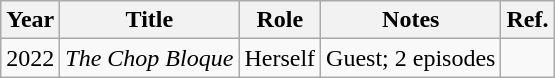<table class="wikitable">
<tr>
<th>Year</th>
<th>Title</th>
<th>Role</th>
<th>Notes</th>
<th>Ref.</th>
</tr>
<tr>
<td>2022</td>
<td><em>The Chop Bloque</em></td>
<td>Herself</td>
<td>Guest; 2 episodes</td>
<td></td>
</tr>
</table>
